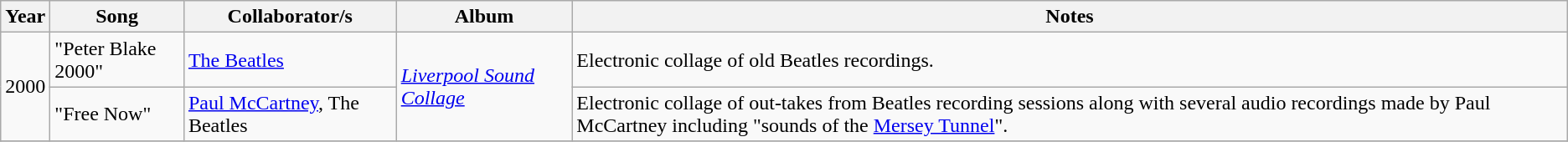<table class="wikitable" border="1">
<tr>
<th>Year</th>
<th>Song</th>
<th>Collaborator/s</th>
<th>Album</th>
<th>Notes</th>
</tr>
<tr>
<td rowspan="2">2000</td>
<td>"Peter Blake 2000"</td>
<td><a href='#'>The Beatles</a></td>
<td rowspan="2"><em><a href='#'>Liverpool Sound Collage</a></em></td>
<td>Electronic collage of old Beatles recordings.</td>
</tr>
<tr>
<td>"Free Now"</td>
<td><a href='#'>Paul McCartney</a>, The Beatles</td>
<td>Electronic collage of out-takes from Beatles recording sessions along with several audio recordings made by Paul McCartney including "sounds of the <a href='#'>Mersey Tunnel</a>".</td>
</tr>
<tr>
</tr>
</table>
